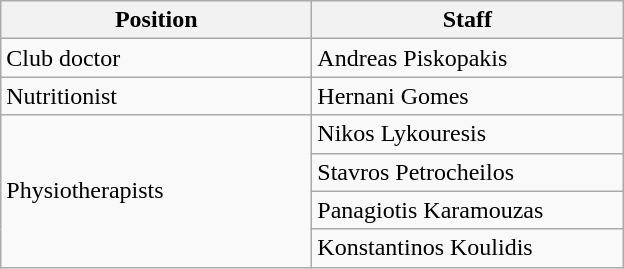<table class="wikitable" style="text-align: left">
<tr>
<th width=200>Position</th>
<th width=200>Staff</th>
</tr>
<tr>
<td>Club doctor</td>
<td> Andreas Piskopakis</td>
</tr>
<tr>
<td>Nutritionist</td>
<td> Hernani Gomes</td>
</tr>
<tr>
<td rowspan="4">Physiotherapists</td>
<td> Nikos Lykouresis</td>
</tr>
<tr>
<td> Stavros Petrocheilos</td>
</tr>
<tr>
<td> Panagiotis Karamouzas</td>
</tr>
<tr>
<td> Konstantinos Koulidis</td>
</tr>
</table>
